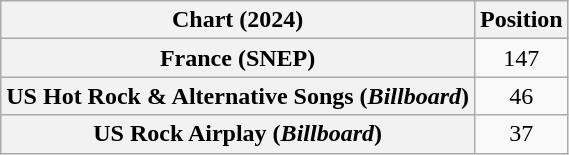<table class="wikitable sortable plainrowheaders" style="text-align:center">
<tr>
<th scope="col">Chart (2024)</th>
<th scope="col">Position</th>
</tr>
<tr>
<th scope="row">France (SNEP)</th>
<td>147</td>
</tr>
<tr>
<th scope="row">US Hot Rock & Alternative Songs (<em>Billboard</em>)</th>
<td>46</td>
</tr>
<tr>
<th scope="row">US Rock Airplay (<em>Billboard</em>)</th>
<td>37</td>
</tr>
</table>
